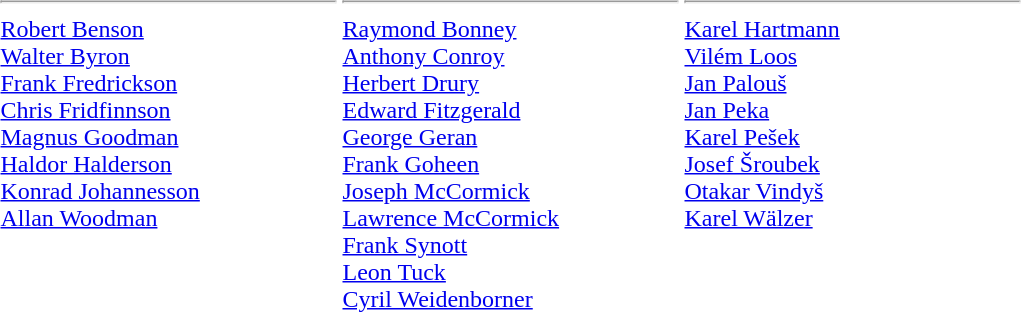<table>
<tr valign=top>
<td style="width:14em"><hr> <a href='#'>Robert Benson</a><br> <a href='#'>Walter Byron</a><br> <a href='#'>Frank Fredrickson</a><br> <a href='#'>Chris Fridfinnson</a><br> <a href='#'>Magnus Goodman</a><br> <a href='#'>Haldor Halderson</a><br> <a href='#'>Konrad Johannesson</a><br> <a href='#'>Allan Woodman</a></td>
<td style="width:14em"><hr> <a href='#'>Raymond Bonney</a><br> <a href='#'>Anthony Conroy</a><br> <a href='#'>Herbert Drury</a><br> <a href='#'>Edward Fitzgerald</a><br> <a href='#'>George Geran</a><br> <a href='#'>Frank Goheen</a><br> <a href='#'>Joseph McCormick</a><br> <a href='#'>Lawrence McCormick</a><br> <a href='#'>Frank Synott</a><br> <a href='#'>Leon Tuck</a><br> <a href='#'>Cyril Weidenborner</a></td>
<td style="width:14em"><hr> <a href='#'>Karel Hartmann</a><br> <a href='#'>Vilém Loos</a><br> <a href='#'>Jan Palouš</a><br> <a href='#'>Jan Peka</a><br> <a href='#'>Karel Pešek</a><br> <a href='#'>Josef Šroubek</a><br> <a href='#'>Otakar Vindyš</a><br> <a href='#'>Karel Wälzer</a></td>
</tr>
</table>
